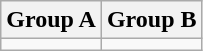<table class="wikitable">
<tr>
<th>Group A</th>
<th>Group B</th>
</tr>
<tr>
<td></td>
<td></td>
</tr>
</table>
